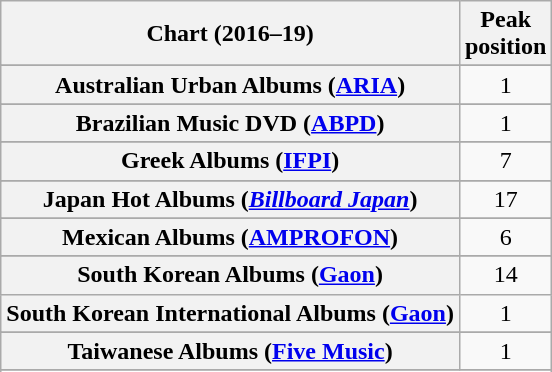<table class="wikitable sortable plainrowheaders" style="text-align:center">
<tr>
<th scope="col">Chart (2016–19)</th>
<th scope="col">Peak<br>position</th>
</tr>
<tr>
</tr>
<tr>
<th scope="row">Australian Urban Albums (<a href='#'>ARIA</a>)</th>
<td>1</td>
</tr>
<tr>
</tr>
<tr>
</tr>
<tr>
</tr>
<tr>
<th scope="row">Brazilian Music DVD (<a href='#'>ABPD</a>)</th>
<td>1</td>
</tr>
<tr>
</tr>
<tr>
</tr>
<tr>
</tr>
<tr>
</tr>
<tr>
</tr>
<tr>
</tr>
<tr>
</tr>
<tr>
</tr>
<tr>
<th scope="row">Greek Albums (<a href='#'>IFPI</a>)</th>
<td>7</td>
</tr>
<tr>
</tr>
<tr>
</tr>
<tr>
</tr>
<tr>
<th scope="row">Japan Hot Albums (<em><a href='#'>Billboard Japan</a></em>)</th>
<td>17</td>
</tr>
<tr>
</tr>
<tr>
<th scope="row">Mexican Albums (<a href='#'>AMPROFON</a>)</th>
<td>6</td>
</tr>
<tr>
</tr>
<tr>
</tr>
<tr>
</tr>
<tr>
</tr>
<tr>
</tr>
<tr>
<th scope="row">South Korean Albums (<a href='#'>Gaon</a>)</th>
<td>14</td>
</tr>
<tr>
<th scope="row">South Korean International Albums (<a href='#'>Gaon</a>)</th>
<td>1</td>
</tr>
<tr>
</tr>
<tr>
</tr>
<tr>
</tr>
<tr>
<th scope="row">Taiwanese Albums (<a href='#'>Five Music</a>)</th>
<td>1</td>
</tr>
<tr>
</tr>
<tr>
</tr>
<tr>
</tr>
<tr>
</tr>
</table>
